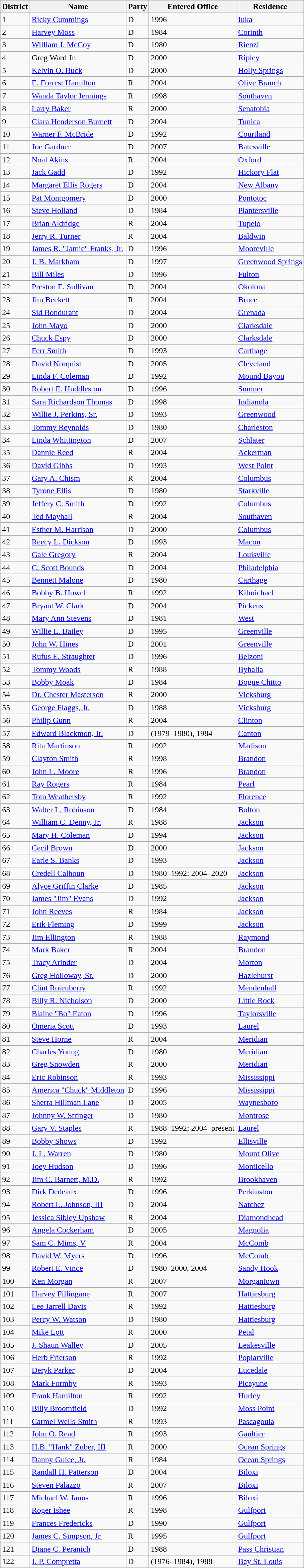<table class="wikitable">
<tr>
<th>District</th>
<th>Name</th>
<th>Party</th>
<th>Entered Office</th>
<th>Residence</th>
</tr>
<tr>
<td>1</td>
<td><a href='#'>Ricky Cummings</a></td>
<td>D</td>
<td>1996</td>
<td><a href='#'>Iuka</a></td>
</tr>
<tr>
<td>2</td>
<td><a href='#'>Harvey Moss</a></td>
<td>D</td>
<td>1984</td>
<td><a href='#'>Corinth</a></td>
</tr>
<tr>
<td>3</td>
<td><a href='#'>William J. McCoy</a></td>
<td>D</td>
<td>1980</td>
<td><a href='#'>Rienzi</a></td>
</tr>
<tr>
<td>4</td>
<td>Greg Ward Jr.</td>
<td>D</td>
<td>2000</td>
<td><a href='#'>Ripley</a></td>
</tr>
<tr>
<td>5</td>
<td><a href='#'>Kelvin O. Buck</a></td>
<td>D</td>
<td>2000</td>
<td><a href='#'>Holly Springs</a></td>
</tr>
<tr>
<td>6</td>
<td><a href='#'>E. Forrest Hamilton</a></td>
<td>R</td>
<td>2004</td>
<td><a href='#'>Olive Branch</a></td>
</tr>
<tr>
<td>7</td>
<td><a href='#'>Wanda Taylor Jennings</a></td>
<td>R</td>
<td>1998</td>
<td><a href='#'>Southaven</a></td>
</tr>
<tr>
<td>8</td>
<td><a href='#'>Larry Baker</a></td>
<td>R</td>
<td>2000</td>
<td><a href='#'>Senatobia</a></td>
</tr>
<tr>
<td>9</td>
<td><a href='#'>Clara Henderson Burnett</a></td>
<td>D</td>
<td>2004</td>
<td><a href='#'>Tunica</a></td>
</tr>
<tr>
<td>10</td>
<td><a href='#'>Warner F. McBride</a></td>
<td>D</td>
<td>1992</td>
<td><a href='#'>Courtland</a></td>
</tr>
<tr>
<td>11</td>
<td><a href='#'>Joe Gardner</a></td>
<td>D</td>
<td>2007</td>
<td><a href='#'>Batesville</a></td>
</tr>
<tr>
<td>12</td>
<td><a href='#'>Noal Akins</a></td>
<td>R</td>
<td>2004</td>
<td><a href='#'>Oxford</a></td>
</tr>
<tr>
<td>13</td>
<td><a href='#'>Jack Gadd</a></td>
<td>D</td>
<td>1992</td>
<td><a href='#'>Hickory Flat</a></td>
</tr>
<tr>
<td>14</td>
<td><a href='#'>Margaret Ellis Rogers</a></td>
<td>D</td>
<td>2004</td>
<td><a href='#'>New Albany</a></td>
</tr>
<tr>
<td>15</td>
<td><a href='#'>Pat Montgomery</a></td>
<td>D</td>
<td>2000</td>
<td><a href='#'>Pontotoc</a></td>
</tr>
<tr>
<td>16</td>
<td><a href='#'>Steve Holland</a></td>
<td>D</td>
<td>1984</td>
<td><a href='#'>Plantersville</a></td>
</tr>
<tr>
<td>17</td>
<td><a href='#'>Brian Aldridge</a></td>
<td>R</td>
<td>2004</td>
<td><a href='#'>Tupelo</a></td>
</tr>
<tr>
<td>18</td>
<td><a href='#'>Jerry R. Turner</a></td>
<td>R</td>
<td>2004</td>
<td><a href='#'>Baldwin</a></td>
</tr>
<tr>
<td>19</td>
<td><a href='#'>James R. "Jamie" Franks, Jr.</a></td>
<td>D</td>
<td>1996</td>
<td><a href='#'>Mooreville</a></td>
</tr>
<tr>
<td>20</td>
<td><a href='#'>J. B. Markham</a></td>
<td>D</td>
<td>1997</td>
<td><a href='#'>Greenwood Springs</a></td>
</tr>
<tr>
<td>21</td>
<td><a href='#'>Bill Miles</a></td>
<td>D</td>
<td>1996</td>
<td><a href='#'>Fulton</a></td>
</tr>
<tr>
<td>22</td>
<td><a href='#'>Preston E. Sullivan</a></td>
<td>D</td>
<td>2004</td>
<td><a href='#'>Okolona</a></td>
</tr>
<tr>
<td>23</td>
<td><a href='#'>Jim Beckett</a></td>
<td>R</td>
<td>2004</td>
<td><a href='#'>Bruce</a></td>
</tr>
<tr>
<td>24</td>
<td><a href='#'>Sid Bondurant</a></td>
<td>D</td>
<td>2004</td>
<td><a href='#'>Grenada</a></td>
</tr>
<tr>
<td>25</td>
<td><a href='#'>John Mayo</a></td>
<td>D</td>
<td>2000</td>
<td><a href='#'>Clarksdale</a></td>
</tr>
<tr>
<td>26</td>
<td><a href='#'>Chuck Espy</a></td>
<td>D</td>
<td>2000</td>
<td><a href='#'>Clarksdale</a></td>
</tr>
<tr>
<td>27</td>
<td><a href='#'>Ferr Smith</a></td>
<td>D</td>
<td>1993</td>
<td><a href='#'>Carthage</a></td>
</tr>
<tr>
<td>28</td>
<td><a href='#'>David Norquist</a></td>
<td>D</td>
<td>2005</td>
<td><a href='#'>Cleveland</a></td>
</tr>
<tr>
<td>29</td>
<td><a href='#'>Linda F. Coleman</a></td>
<td>D</td>
<td>1992</td>
<td><a href='#'>Mound Bayou</a></td>
</tr>
<tr>
<td>30</td>
<td><a href='#'>Robert E. Huddleston</a></td>
<td>D</td>
<td>1996</td>
<td><a href='#'>Sumner</a></td>
</tr>
<tr>
<td>31</td>
<td><a href='#'>Sara Richardson Thomas</a></td>
<td>D</td>
<td>1998</td>
<td><a href='#'>Indianola</a></td>
</tr>
<tr>
<td>32</td>
<td><a href='#'>Willie J. Perkins, Sr.</a></td>
<td>D</td>
<td>1993</td>
<td><a href='#'>Greenwood</a></td>
</tr>
<tr>
<td>33</td>
<td><a href='#'>Tommy Reynolds</a></td>
<td>D</td>
<td>1980</td>
<td><a href='#'>Charleston</a></td>
</tr>
<tr>
<td>34</td>
<td><a href='#'>Linda Whittington</a></td>
<td>D</td>
<td>2007</td>
<td><a href='#'>Schlater</a></td>
</tr>
<tr>
<td>35</td>
<td><a href='#'>Dannie Reed</a></td>
<td>R</td>
<td>2004</td>
<td><a href='#'>Ackerman</a></td>
</tr>
<tr>
<td>36</td>
<td><a href='#'>David Gibbs</a></td>
<td>D</td>
<td>1993</td>
<td><a href='#'>West Point</a></td>
</tr>
<tr>
<td>37</td>
<td><a href='#'>Gary A. Chism</a></td>
<td>R</td>
<td>2004</td>
<td><a href='#'>Columbus</a></td>
</tr>
<tr>
<td>38</td>
<td><a href='#'>Tyrone Ellis</a></td>
<td>D</td>
<td>1980</td>
<td><a href='#'>Starkville</a></td>
</tr>
<tr>
<td>39</td>
<td><a href='#'>Jeffery C. Smith</a></td>
<td>D</td>
<td>1992</td>
<td><a href='#'>Columbus</a></td>
</tr>
<tr>
<td>40</td>
<td><a href='#'>Ted Mayhall</a></td>
<td>R</td>
<td>2004</td>
<td><a href='#'>Southaven</a></td>
</tr>
<tr>
<td>41</td>
<td><a href='#'>Esther M. Harrison</a></td>
<td>D</td>
<td>2000</td>
<td><a href='#'>Columbus</a></td>
</tr>
<tr>
<td>42</td>
<td><a href='#'>Reecy L. Dickson</a></td>
<td>D</td>
<td>1993</td>
<td><a href='#'>Macon</a></td>
</tr>
<tr>
<td>43</td>
<td><a href='#'>Gale Gregory</a></td>
<td>R</td>
<td>2004</td>
<td><a href='#'>Louisville</a></td>
</tr>
<tr>
<td>44</td>
<td><a href='#'>C. Scott Bounds</a></td>
<td>D</td>
<td>2004</td>
<td><a href='#'>Philadelphia</a></td>
</tr>
<tr>
<td>45</td>
<td><a href='#'>Bennett Malone</a></td>
<td>D</td>
<td>1980</td>
<td><a href='#'>Carthage</a></td>
</tr>
<tr>
<td>46</td>
<td><a href='#'>Bobby B. Howell</a></td>
<td>R</td>
<td>1992</td>
<td><a href='#'>Kilmichael</a></td>
</tr>
<tr>
<td>47</td>
<td><a href='#'>Bryant W. Clark</a></td>
<td>D</td>
<td>2004</td>
<td><a href='#'>Pickens</a></td>
</tr>
<tr>
<td>48</td>
<td><a href='#'>Mary Ann Stevens</a></td>
<td>D</td>
<td>1981</td>
<td><a href='#'>West</a></td>
</tr>
<tr>
<td>49</td>
<td><a href='#'>Willie L. Bailey</a></td>
<td>D</td>
<td>1995</td>
<td><a href='#'>Greenville</a></td>
</tr>
<tr>
<td>50</td>
<td><a href='#'>John W. Hines</a></td>
<td>D</td>
<td>2001</td>
<td><a href='#'>Greenville</a></td>
</tr>
<tr>
<td>51</td>
<td><a href='#'>Rufus E. Straughter</a></td>
<td>D</td>
<td>1996</td>
<td><a href='#'>Belzoni</a></td>
</tr>
<tr>
<td>52</td>
<td><a href='#'>Tommy Woods</a></td>
<td>R</td>
<td>1988</td>
<td><a href='#'>Byhalia</a></td>
</tr>
<tr>
<td>53</td>
<td><a href='#'>Bobby Moak</a></td>
<td>D</td>
<td>1984</td>
<td><a href='#'>Bogue Chitto</a></td>
</tr>
<tr>
<td>54</td>
<td><a href='#'>Dr. Chester Masterson</a></td>
<td>R</td>
<td>2000</td>
<td><a href='#'>Vicksburg</a></td>
</tr>
<tr>
<td>55</td>
<td><a href='#'>George Flaggs, Jr.</a></td>
<td>D</td>
<td>1988</td>
<td><a href='#'>Vicksburg</a></td>
</tr>
<tr>
<td>56</td>
<td><a href='#'>Philip Gunn</a></td>
<td>R</td>
<td>2004</td>
<td><a href='#'>Clinton</a></td>
</tr>
<tr>
<td>57</td>
<td><a href='#'>Edward Blackmon, Jr.</a></td>
<td>D</td>
<td>(1979–1980), 1984</td>
<td><a href='#'>Canton</a></td>
</tr>
<tr>
<td>58</td>
<td><a href='#'>Rita Martinson</a></td>
<td>R</td>
<td>1992</td>
<td><a href='#'>Madison</a></td>
</tr>
<tr>
<td>59</td>
<td><a href='#'>Clayton Smith</a></td>
<td>R</td>
<td>1998</td>
<td><a href='#'>Brandon</a></td>
</tr>
<tr>
<td>60</td>
<td><a href='#'>John L. Moore</a></td>
<td>R</td>
<td>1996</td>
<td><a href='#'>Brandon</a></td>
</tr>
<tr>
<td>61</td>
<td><a href='#'>Ray Rogers</a></td>
<td>R</td>
<td>1984</td>
<td><a href='#'>Pearl</a></td>
</tr>
<tr>
<td>62</td>
<td><a href='#'>Tom Weathersby</a></td>
<td>R</td>
<td>1992</td>
<td><a href='#'>Florence</a></td>
</tr>
<tr>
<td>63</td>
<td><a href='#'>Walter L. Robinson</a></td>
<td>D</td>
<td>1984</td>
<td><a href='#'>Bolton</a></td>
</tr>
<tr>
<td>64</td>
<td><a href='#'>William C. Denny, Jr.</a></td>
<td>R</td>
<td>1988</td>
<td><a href='#'>Jackson</a></td>
</tr>
<tr>
<td>65</td>
<td><a href='#'>Mary H. Coleman</a></td>
<td>D</td>
<td>1994</td>
<td><a href='#'>Jackson</a></td>
</tr>
<tr>
<td>66</td>
<td><a href='#'>Cecil Brown</a></td>
<td>D</td>
<td>2000</td>
<td><a href='#'>Jackson</a></td>
</tr>
<tr>
<td>67</td>
<td><a href='#'>Earle S. Banks</a></td>
<td>D</td>
<td>1993</td>
<td><a href='#'>Jackson</a></td>
</tr>
<tr>
<td>68</td>
<td><a href='#'>Credell Calhoun</a></td>
<td>D</td>
<td>1980–1992; 2004–2020</td>
<td><a href='#'>Jackson</a></td>
</tr>
<tr>
<td>69</td>
<td><a href='#'>Alyce Griffin Clarke</a></td>
<td>D</td>
<td>1985</td>
<td><a href='#'>Jackson</a></td>
</tr>
<tr>
<td>70</td>
<td><a href='#'>James "Jim" Evans</a></td>
<td>D</td>
<td>1992</td>
<td><a href='#'>Jackson</a></td>
</tr>
<tr>
<td>71</td>
<td><a href='#'>John Reeves</a></td>
<td>R</td>
<td>1984</td>
<td><a href='#'>Jackson</a></td>
</tr>
<tr>
<td>72</td>
<td><a href='#'>Erik Fleming</a></td>
<td>D</td>
<td>1999</td>
<td><a href='#'>Jackson</a></td>
</tr>
<tr>
<td>73</td>
<td><a href='#'>Jim Ellington</a></td>
<td>R</td>
<td>1988</td>
<td><a href='#'>Raymond</a></td>
</tr>
<tr>
<td>74</td>
<td><a href='#'>Mark Baker</a></td>
<td>R</td>
<td>2004</td>
<td><a href='#'>Brandon</a></td>
</tr>
<tr>
<td>75</td>
<td><a href='#'>Tracy Arinder</a></td>
<td>D</td>
<td>2004</td>
<td><a href='#'>Morton</a></td>
</tr>
<tr>
<td>76</td>
<td><a href='#'>Greg Holloway, Sr.</a></td>
<td>D</td>
<td>2000</td>
<td><a href='#'>Hazlehurst</a></td>
</tr>
<tr>
<td>77</td>
<td><a href='#'>Clint Rotenberry</a></td>
<td>R</td>
<td>1992</td>
<td><a href='#'>Mendenhall</a></td>
</tr>
<tr>
<td>78</td>
<td><a href='#'>Billy R. Nicholson</a></td>
<td>D</td>
<td>2000</td>
<td><a href='#'>Little Rock</a></td>
</tr>
<tr>
<td>79</td>
<td><a href='#'>Blaine "Bo" Eaton</a></td>
<td>D</td>
<td>1996</td>
<td><a href='#'>Taylorsville</a></td>
</tr>
<tr>
<td>80</td>
<td><a href='#'>Omeria Scott</a></td>
<td>D</td>
<td>1993</td>
<td><a href='#'>Laurel</a></td>
</tr>
<tr>
<td>81</td>
<td><a href='#'>Steve Horne</a></td>
<td>R</td>
<td>2004</td>
<td><a href='#'>Meridian</a></td>
</tr>
<tr>
<td>82</td>
<td><a href='#'>Charles Young</a></td>
<td>D</td>
<td>1980</td>
<td><a href='#'>Meridian</a></td>
</tr>
<tr>
<td>83</td>
<td><a href='#'>Greg Snowden</a></td>
<td>R</td>
<td>2000</td>
<td><a href='#'>Meridian</a></td>
</tr>
<tr>
<td>84</td>
<td><a href='#'>Eric Robinson</a></td>
<td>R</td>
<td>1993</td>
<td><a href='#'>Mississippi</a></td>
</tr>
<tr>
<td>85</td>
<td><a href='#'>America "Chuck" Middleton</a></td>
<td>D</td>
<td>1996</td>
<td><a href='#'>Mississippi</a></td>
</tr>
<tr>
<td>86</td>
<td><a href='#'>Sherra Hillman Lane</a></td>
<td>D</td>
<td>2005</td>
<td><a href='#'>Waynesboro</a></td>
</tr>
<tr>
<td>87</td>
<td><a href='#'>Johnny W. Stringer</a></td>
<td>D</td>
<td>1980</td>
<td><a href='#'>Montrose</a></td>
</tr>
<tr>
<td>88</td>
<td><a href='#'>Gary V. Staples</a></td>
<td>R</td>
<td>1988–1992; 2004–present</td>
<td><a href='#'>Laurel</a></td>
</tr>
<tr>
<td>89</td>
<td><a href='#'>Bobby Shows</a></td>
<td>D</td>
<td>1992</td>
<td><a href='#'>Ellisville</a></td>
</tr>
<tr>
<td>90</td>
<td><a href='#'>J. L. Warren</a></td>
<td>D</td>
<td>1980</td>
<td><a href='#'>Mount Olive</a></td>
</tr>
<tr>
<td>91</td>
<td><a href='#'>Joey Hudson</a></td>
<td>D</td>
<td>1996</td>
<td><a href='#'>Monticello</a></td>
</tr>
<tr>
<td>92</td>
<td><a href='#'>Jim C. Barnett, M.D.</a></td>
<td>R</td>
<td>1992</td>
<td><a href='#'>Brookhaven</a></td>
</tr>
<tr>
<td>93</td>
<td><a href='#'>Dirk Dedeaux</a></td>
<td>D</td>
<td>1996</td>
<td><a href='#'>Perkinston</a></td>
</tr>
<tr>
<td>94</td>
<td><a href='#'>Robert L. Johnson, III</a></td>
<td>D</td>
<td>2004</td>
<td><a href='#'>Natchez</a></td>
</tr>
<tr>
<td>95</td>
<td><a href='#'>Jessica Sibley Upshaw</a></td>
<td>R</td>
<td>2004</td>
<td><a href='#'>Diamondhead</a></td>
</tr>
<tr>
<td>96</td>
<td><a href='#'>Angela Cockerham</a></td>
<td>D</td>
<td>2005</td>
<td><a href='#'>Magnolia</a></td>
</tr>
<tr>
<td>97</td>
<td><a href='#'>Sam C. Mims, V</a></td>
<td>R</td>
<td>2004</td>
<td><a href='#'>McComb</a></td>
</tr>
<tr>
<td>98</td>
<td><a href='#'>David W. Myers</a></td>
<td>D</td>
<td>1996</td>
<td><a href='#'>McComb</a></td>
</tr>
<tr>
<td>99</td>
<td><a href='#'>Robert E. Vince</a></td>
<td>D</td>
<td>1980–2000, 2004</td>
<td><a href='#'>Sandy Hook</a></td>
</tr>
<tr>
<td>100</td>
<td><a href='#'>Ken Morgan</a></td>
<td>R</td>
<td>2007</td>
<td><a href='#'>Morgantown</a></td>
</tr>
<tr>
<td>101</td>
<td><a href='#'>Harvey Fillingane</a></td>
<td>R</td>
<td>2007</td>
<td><a href='#'>Hattiesburg</a></td>
</tr>
<tr>
<td>102</td>
<td><a href='#'>Lee Jarrell Davis</a></td>
<td>R</td>
<td>1992</td>
<td><a href='#'>Hattiesburg</a></td>
</tr>
<tr>
<td>103</td>
<td><a href='#'>Percy W. Watson</a></td>
<td>D</td>
<td>1980</td>
<td><a href='#'>Hattiesburg</a></td>
</tr>
<tr>
<td>104</td>
<td><a href='#'>Mike Lott</a></td>
<td>R</td>
<td>2000</td>
<td><a href='#'>Petal</a></td>
</tr>
<tr>
<td>105</td>
<td><a href='#'>J. Shaun Walley</a></td>
<td>D</td>
<td>2005</td>
<td><a href='#'>Leakesville</a></td>
</tr>
<tr>
<td>106</td>
<td><a href='#'>Herb Frierson</a></td>
<td>R</td>
<td>1992</td>
<td><a href='#'>Poplarville</a></td>
</tr>
<tr>
<td>107</td>
<td><a href='#'>Deryk Parker</a></td>
<td>D</td>
<td>2004</td>
<td><a href='#'>Lucedale</a></td>
</tr>
<tr>
<td>108</td>
<td><a href='#'>Mark Formby</a></td>
<td>R</td>
<td>1993</td>
<td><a href='#'>Picayune</a></td>
</tr>
<tr>
<td>109</td>
<td><a href='#'>Frank Hamilton</a></td>
<td>R</td>
<td>1992</td>
<td><a href='#'>Hurley</a></td>
</tr>
<tr>
<td>110</td>
<td><a href='#'>Billy Broomfield</a></td>
<td>D</td>
<td>1992</td>
<td><a href='#'>Moss Point</a></td>
</tr>
<tr>
<td>111</td>
<td><a href='#'>Carmel Wells-Smith</a></td>
<td>R</td>
<td>1993</td>
<td><a href='#'>Pascagoula</a></td>
</tr>
<tr>
<td>112</td>
<td><a href='#'>John O. Read</a></td>
<td>R</td>
<td>1993</td>
<td><a href='#'>Gaultier</a></td>
</tr>
<tr>
<td>113</td>
<td><a href='#'>H.B. "Hank" Zuber, III</a></td>
<td>R</td>
<td>2000</td>
<td><a href='#'>Ocean Springs</a></td>
</tr>
<tr>
<td>114</td>
<td><a href='#'>Danny Guice, Jr.</a></td>
<td>R</td>
<td>1984</td>
<td><a href='#'>Ocean Springs</a></td>
</tr>
<tr>
<td>115</td>
<td><a href='#'>Randall H. Patterson</a></td>
<td>D</td>
<td>2004</td>
<td><a href='#'>Biloxi</a></td>
</tr>
<tr>
<td>116</td>
<td><a href='#'>Steven Palazzo</a></td>
<td>R</td>
<td>2007</td>
<td><a href='#'>Biloxi</a></td>
</tr>
<tr>
<td>117</td>
<td><a href='#'>Michael W. Janus</a></td>
<td>R</td>
<td>1996</td>
<td><a href='#'>Biloxi</a></td>
</tr>
<tr>
<td>118</td>
<td><a href='#'>Roger Ishee</a></td>
<td>R</td>
<td>1998</td>
<td><a href='#'>Gulfport</a></td>
</tr>
<tr>
<td>119</td>
<td><a href='#'>Frances Fredericks</a></td>
<td>D</td>
<td>1990</td>
<td><a href='#'>Gulfport</a></td>
</tr>
<tr>
<td>120</td>
<td><a href='#'>James C. Simpson, Jr.</a></td>
<td>R</td>
<td>1995</td>
<td><a href='#'>Gulfport</a></td>
</tr>
<tr>
<td>121</td>
<td><a href='#'>Diane C. Peranich</a></td>
<td>D</td>
<td>1988</td>
<td><a href='#'>Pass Christian</a></td>
</tr>
<tr>
<td>122</td>
<td><a href='#'>J. P. Compretta</a></td>
<td>D</td>
<td>(1976–1984), 1988</td>
<td><a href='#'>Bay St. Louis</a></td>
</tr>
</table>
